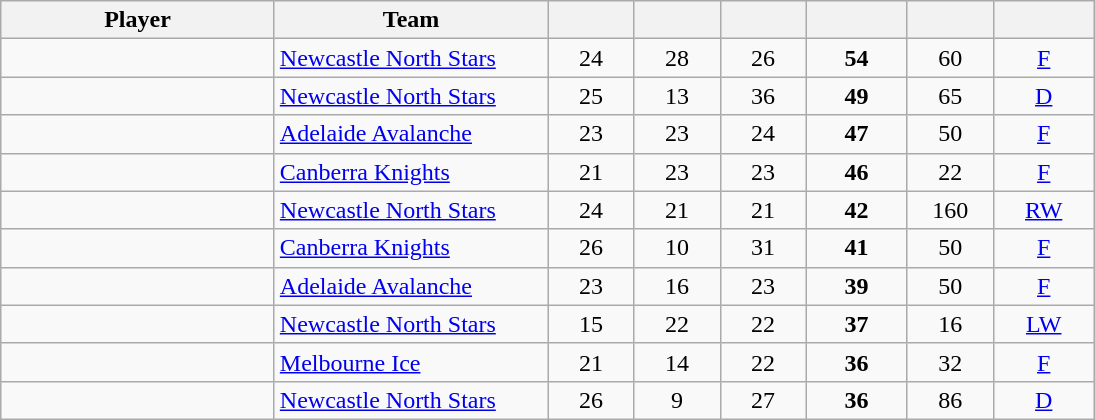<table class="wikitable sortable" style="text-align:center;">
<tr>
<th width="175px">Player</th>
<th width="175px">Team</th>
<th width="50px"></th>
<th width="50px"></th>
<th width="50px"></th>
<th width="60px"></th>
<th width="50px"></th>
<th width="60px"></th>
</tr>
<tr>
<td align="left"></td>
<td align="left"><a href='#'>Newcastle North Stars</a></td>
<td>24</td>
<td>28</td>
<td>26</td>
<td><strong>54</strong></td>
<td>60</td>
<td><a href='#'>F</a></td>
</tr>
<tr>
<td align="left"></td>
<td align="left"><a href='#'>Newcastle North Stars</a></td>
<td>25</td>
<td>13</td>
<td>36</td>
<td><strong>49</strong></td>
<td>65</td>
<td><a href='#'>D</a></td>
</tr>
<tr>
<td align="left"></td>
<td align="left"><a href='#'>Adelaide Avalanche</a></td>
<td>23</td>
<td>23</td>
<td>24</td>
<td><strong>47</strong></td>
<td>50</td>
<td><a href='#'>F</a></td>
</tr>
<tr>
<td align="left"></td>
<td align="left"><a href='#'>Canberra Knights</a></td>
<td>21</td>
<td>23</td>
<td>23</td>
<td><strong>46</strong></td>
<td>22</td>
<td><a href='#'>F</a></td>
</tr>
<tr>
<td align="left"></td>
<td align="left"><a href='#'>Newcastle North Stars</a></td>
<td>24</td>
<td>21</td>
<td>21</td>
<td><strong>42</strong></td>
<td>160</td>
<td><a href='#'>RW</a></td>
</tr>
<tr>
<td align="left"></td>
<td align="left"><a href='#'>Canberra Knights</a></td>
<td>26</td>
<td>10</td>
<td>31</td>
<td><strong>41</strong></td>
<td>50</td>
<td><a href='#'>F</a></td>
</tr>
<tr>
<td align="left"></td>
<td align="left"><a href='#'>Adelaide Avalanche</a></td>
<td>23</td>
<td>16</td>
<td>23</td>
<td><strong>39</strong></td>
<td>50</td>
<td><a href='#'>F</a></td>
</tr>
<tr>
<td align="left"></td>
<td align="left"><a href='#'>Newcastle North Stars</a></td>
<td>15</td>
<td>22</td>
<td>22</td>
<td><strong>37</strong></td>
<td>16</td>
<td><a href='#'>LW</a></td>
</tr>
<tr>
<td align="left"></td>
<td align="left"><a href='#'>Melbourne Ice</a></td>
<td>21</td>
<td>14</td>
<td>22</td>
<td><strong>36</strong></td>
<td>32</td>
<td><a href='#'>F</a></td>
</tr>
<tr>
<td align="left"></td>
<td align="left"><a href='#'>Newcastle North Stars</a></td>
<td>26</td>
<td>9</td>
<td>27</td>
<td><strong>36</strong></td>
<td>86</td>
<td><a href='#'>D</a></td>
</tr>
</table>
